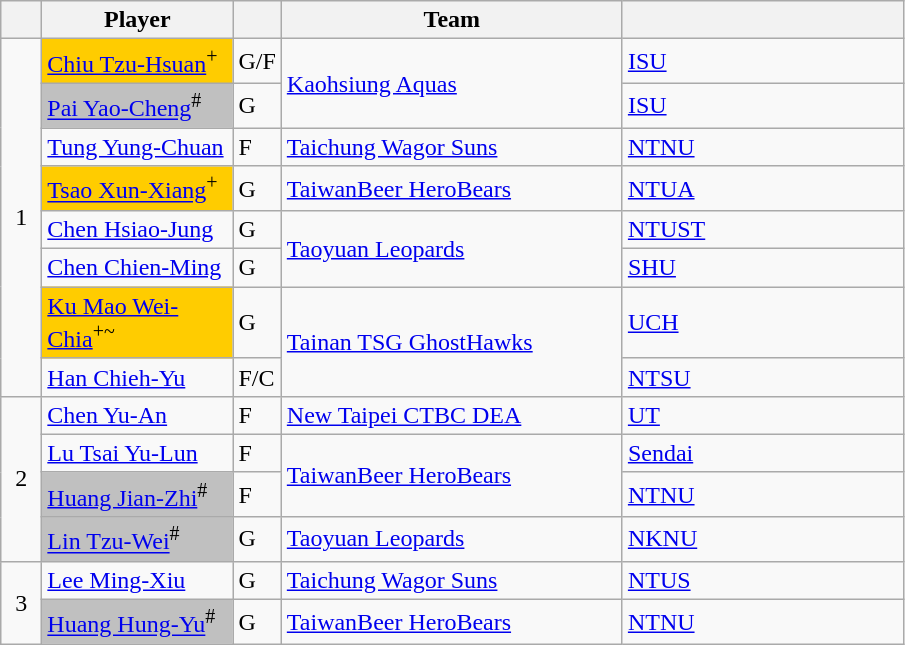<table class="wikitable sortable plainrowheaders" style="text-align:left">
<tr>
<th style="width:20px;"></th>
<th style="width:120px;">Player</th>
<th style="width:20px;"></th>
<th style="width:220px;">Team</th>
<th style="width:180px;"></th>
</tr>
<tr>
<td rowspan=8 style="text-align:center">1</td>
<td bgcolor="#FFCC00"><a href='#'>Chiu Tzu-Hsuan</a><sup>+</sup></td>
<td>G/F</td>
<td rowspan=2><a href='#'>Kaohsiung Aquas</a> </td>
<td><a href='#'>ISU</a> </td>
</tr>
<tr>
<td bgcolor="#C0C0C0"><a href='#'>Pai Yao-Cheng</a><sup>#</sup></td>
<td>G</td>
<td><a href='#'>ISU</a> </td>
</tr>
<tr>
<td><a href='#'>Tung Yung-Chuan</a></td>
<td>F</td>
<td><a href='#'>Taichung Wagor Suns</a></td>
<td><a href='#'>NTNU</a> </td>
</tr>
<tr>
<td bgcolor="#FFCC00"><a href='#'>Tsao Xun-Xiang</a><sup>+</sup></td>
<td>G</td>
<td><a href='#'>TaiwanBeer HeroBears</a></td>
<td><a href='#'>NTUA</a> </td>
</tr>
<tr>
<td><a href='#'>Chen Hsiao-Jung</a></td>
<td>G</td>
<td rowspan=2><a href='#'>Taoyuan Leopards</a><br></td>
<td><a href='#'>NTUST</a> </td>
</tr>
<tr>
<td><a href='#'>Chen Chien-Ming</a></td>
<td>G</td>
<td><a href='#'>SHU</a></td>
</tr>
<tr>
<td bgcolor="#FFCC00"><a href='#'>Ku Mao Wei-Chia</a><sup>+~</sup></td>
<td>G</td>
<td rowspan=2><a href='#'>Tainan TSG GhostHawks</a><br></td>
<td><a href='#'>UCH</a> </td>
</tr>
<tr>
<td><a href='#'>Han Chieh-Yu</a></td>
<td>F/C</td>
<td><a href='#'>NTSU</a> </td>
</tr>
<tr>
<td rowspan=4 style="text-align:center">2</td>
<td><a href='#'>Chen Yu-An</a></td>
<td>F</td>
<td><a href='#'>New Taipei CTBC DEA</a></td>
<td><a href='#'>UT</a> </td>
</tr>
<tr>
<td><a href='#'>Lu Tsai Yu-Lun</a></td>
<td>F</td>
<td rowspan=2><a href='#'>TaiwanBeer HeroBears</a> </td>
<td><a href='#'>Sendai</a> </td>
</tr>
<tr>
<td bgcolor="#C0C0C0"><a href='#'>Huang Jian-Zhi</a><sup>#</sup></td>
<td>F</td>
<td><a href='#'>NTNU</a></td>
</tr>
<tr>
<td bgcolor="#C0C0C0"><a href='#'>Lin Tzu-Wei</a><sup>#</sup></td>
<td>G</td>
<td><a href='#'>Taoyuan Leopards</a></td>
<td><a href='#'>NKNU</a> </td>
</tr>
<tr>
<td rowspan=2 style="text-align:center">3</td>
<td><a href='#'>Lee Ming-Xiu</a></td>
<td>G</td>
<td><a href='#'>Taichung Wagor Suns</a></td>
<td><a href='#'>NTUS</a> </td>
</tr>
<tr>
<td bgcolor="#C0C0C0"><a href='#'>Huang Hung-Yu</a><sup>#</sup></td>
<td>G</td>
<td><a href='#'>TaiwanBeer HeroBears</a></td>
<td><a href='#'>NTNU</a> </td>
</tr>
</table>
